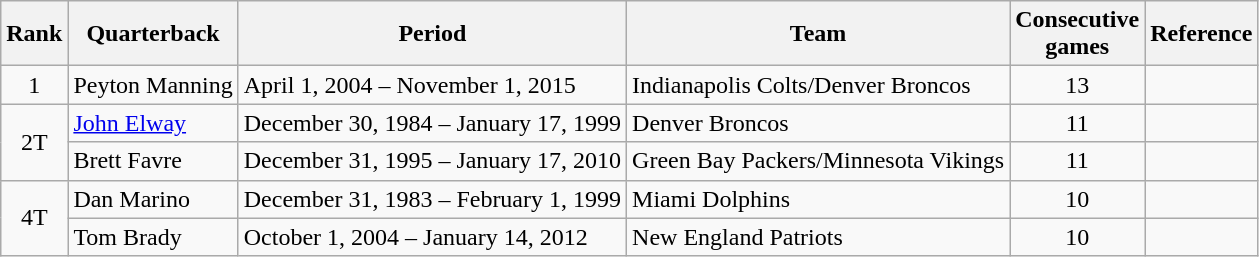<table class="wikitable">
<tr>
<th>Rank</th>
<th>Quarterback</th>
<th>Period</th>
<th>Team</th>
<th>Consecutive<br>games</th>
<th>Reference</th>
</tr>
<tr>
<td style="text-align:center;">1</td>
<td>Peyton Manning</td>
<td>April 1, 2004 – November 1, 2015</td>
<td>Indianapolis Colts/Denver Broncos</td>
<td style="text-align:center;">13</td>
<td style="text-align:center;"></td>
</tr>
<tr>
<td style="text-align:center;" rowspan="2">2T</td>
<td><a href='#'>John Elway</a></td>
<td>December 30, 1984 – January 17, 1999</td>
<td>Denver Broncos</td>
<td style="text-align:center;">11</td>
<td style="text-align:center;"></td>
</tr>
<tr>
<td>Brett Favre</td>
<td>December 31, 1995 – January 17, 2010</td>
<td>Green Bay Packers/Minnesota Vikings</td>
<td style="text-align:center;">11</td>
<td style="text-align:center;"></td>
</tr>
<tr>
<td style="text-align:center;" rowspan="2">4T</td>
<td>Dan Marino</td>
<td>December 31, 1983 – February 1, 1999</td>
<td>Miami Dolphins</td>
<td style="text-align:center;">10</td>
<td style="text-align:center;"></td>
</tr>
<tr>
<td>Tom Brady</td>
<td>October 1, 2004 – January 14, 2012</td>
<td>New England Patriots</td>
<td style="text-align:center;">10</td>
<td style="text-align:center;"></td>
</tr>
</table>
